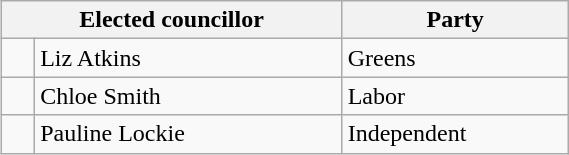<table class="wikitable" style="float:right;clear:right;width:30%">
<tr>
<th colspan="2">Elected councillor</th>
<th>Party</th>
</tr>
<tr>
<td> </td>
<td>Liz Atkins</td>
<td>Greens</td>
</tr>
<tr>
<td> </td>
<td>Chloe Smith</td>
<td>Labor</td>
</tr>
<tr>
<td> </td>
<td>Pauline Lockie</td>
<td>Independent</td>
</tr>
</table>
